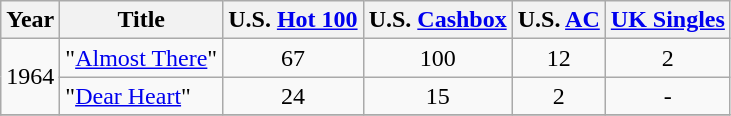<table class="wikitable">
<tr>
<th>Year</th>
<th>Title</th>
<th>U.S. <a href='#'>Hot 100</a></th>
<th>U.S. <a href='#'>Cashbox</a></th>
<th>U.S. <a href='#'>AC</a></th>
<th><a href='#'>UK Singles</a></th>
</tr>
<tr>
<td rowspan="2">1964</td>
<td>"<a href='#'>Almost There</a>"</td>
<td align="center">67</td>
<td align="center">100</td>
<td align="center">12</td>
<td align="center">2</td>
</tr>
<tr>
<td>"<a href='#'>Dear Heart</a>"</td>
<td align="center">24</td>
<td align="center">15</td>
<td align="center">2</td>
<td align="center">-</td>
</tr>
<tr>
</tr>
</table>
